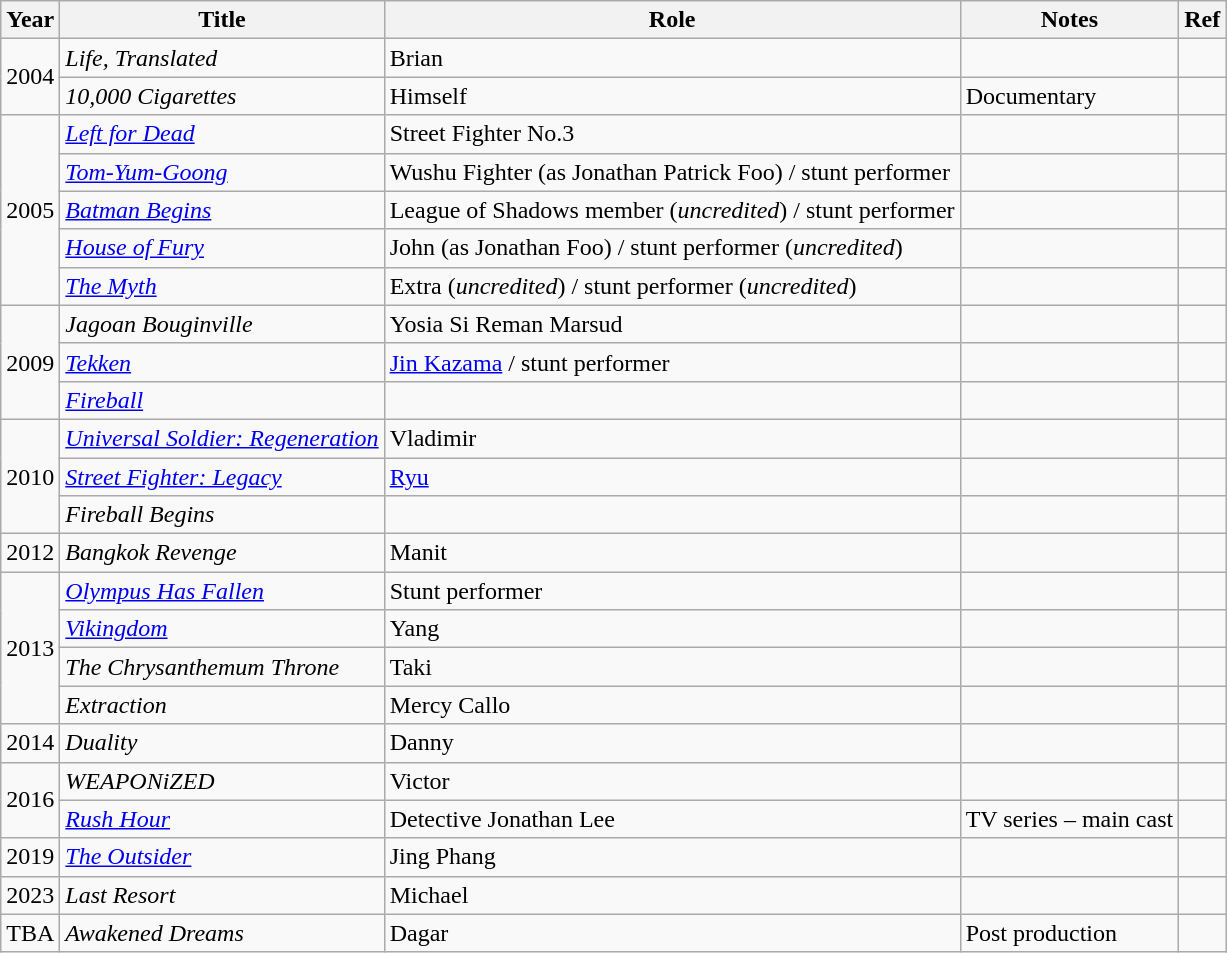<table class="wikitable sortable">
<tr>
<th>Year</th>
<th>Title</th>
<th>Role</th>
<th>Notes</th>
<th>Ref</th>
</tr>
<tr>
<td rowspan="2">2004</td>
<td><em>Life, Translated</em></td>
<td>Brian</td>
<td></td>
<td></td>
</tr>
<tr>
<td><em>10,000 Cigarettes</em></td>
<td>Himself</td>
<td>Documentary</td>
<td></td>
</tr>
<tr>
<td rowspan="5">2005</td>
<td><em><a href='#'>Left for Dead</a></em></td>
<td>Street Fighter No.3</td>
<td></td>
<td></td>
</tr>
<tr>
<td><em><a href='#'>Tom-Yum-Goong</a></em></td>
<td>Wushu Fighter (as Jonathan Patrick Foo) / stunt performer</td>
<td></td>
<td></td>
</tr>
<tr>
<td><em><a href='#'>Batman Begins</a></em></td>
<td>League of Shadows member (<em>uncredited</em>) / stunt performer</td>
<td></td>
<td></td>
</tr>
<tr>
<td><em><a href='#'>House of Fury</a></em></td>
<td>John (as Jonathan Foo) / stunt performer (<em>uncredited</em>)</td>
<td></td>
<td></td>
</tr>
<tr>
<td><em><a href='#'>The Myth</a></em></td>
<td>Extra (<em>uncredited</em>)  / stunt performer (<em>uncredited</em>)</td>
<td></td>
<td></td>
</tr>
<tr>
<td rowspan="3">2009</td>
<td><em>Jagoan Bouginville</em></td>
<td>Yosia Si Reman Marsud</td>
<td></td>
<td></td>
</tr>
<tr>
<td><em><a href='#'>Tekken</a></em></td>
<td><a href='#'>Jin Kazama</a> / stunt performer</td>
<td></td>
<td></td>
</tr>
<tr>
<td><em><a href='#'>Fireball</a></em></td>
<td></td>
<td></td>
<td></td>
</tr>
<tr>
<td rowspan="3">2010</td>
<td><em><a href='#'>Universal Soldier: Regeneration</a></em></td>
<td>Vladimir</td>
<td></td>
<td></td>
</tr>
<tr>
<td><em><a href='#'>Street Fighter: Legacy</a></em></td>
<td><a href='#'>Ryu</a></td>
<td></td>
<td></td>
</tr>
<tr>
<td><em>Fireball Begins</em></td>
<td></td>
<td></td>
<td></td>
</tr>
<tr>
<td>2012</td>
<td><em>Bangkok Revenge</em></td>
<td>Manit</td>
<td></td>
<td></td>
</tr>
<tr>
<td rowspan="4">2013</td>
<td><em><a href='#'>Olympus Has Fallen</a></em></td>
<td>Stunt performer</td>
<td></td>
<td></td>
</tr>
<tr>
<td><em><a href='#'>Vikingdom</a></em></td>
<td>Yang</td>
<td></td>
<td></td>
</tr>
<tr>
<td><em>The Chrysanthemum Throne</em></td>
<td>Taki</td>
<td></td>
<td></td>
</tr>
<tr>
<td><em>Extraction</em></td>
<td>Mercy Callo</td>
<td></td>
<td></td>
</tr>
<tr>
<td>2014</td>
<td><em>Duality</em></td>
<td>Danny</td>
<td></td>
<td></td>
</tr>
<tr>
<td rowspan="2">2016</td>
<td><em>WEAPONiZED</em></td>
<td>Victor</td>
<td></td>
<td></td>
</tr>
<tr>
<td><em><a href='#'>Rush Hour</a></em></td>
<td>Detective Jonathan Lee</td>
<td>TV series – main cast</td>
<td></td>
</tr>
<tr>
<td>2019</td>
<td><em><a href='#'>The Outsider</a></em></td>
<td>Jing Phang</td>
<td></td>
<td></td>
</tr>
<tr>
<td>2023</td>
<td><em>Last Resort</em></td>
<td>Michael</td>
<td></td>
<td></td>
</tr>
<tr>
<td>TBA</td>
<td><em>Awakened Dreams</em></td>
<td>Dagar</td>
<td>Post production</td>
<td></td>
</tr>
</table>
